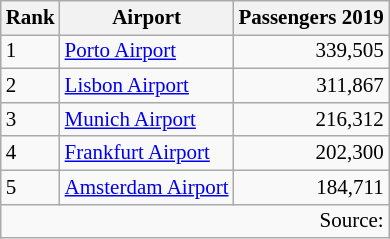<table class="wikitable sortable" style="font-size: 87.5%" width= align=>
<tr>
<th>Rank</th>
<th>Airport</th>
<th>Passengers 2019</th>
</tr>
<tr>
<td>1</td>
<td> <a href='#'>Porto Airport</a></td>
<td style="text-align:right;">339,505</td>
</tr>
<tr>
<td>2</td>
<td> <a href='#'>Lisbon Airport</a></td>
<td style="text-align:right;">311,867</td>
</tr>
<tr>
<td>3</td>
<td> <a href='#'>Munich Airport</a></td>
<td style="text-align:right;">216,312</td>
</tr>
<tr>
<td>4</td>
<td>  <a href='#'>Frankfurt Airport</a></td>
<td style="text-align:right;">202,300</td>
</tr>
<tr>
<td>5</td>
<td>  <a href='#'>Amsterdam Airport</a></td>
<td style="text-align:right;">184,711</td>
</tr>
<tr>
<td colspan="5" style="text-align:right;">Source:</td>
</tr>
</table>
